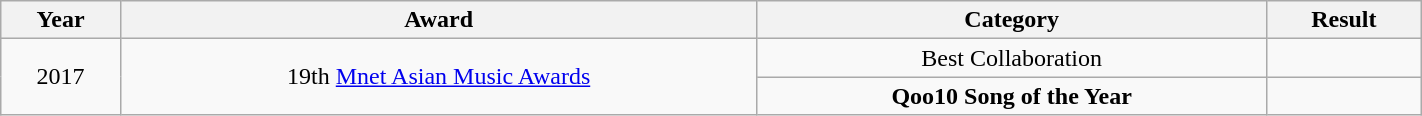<table width="75%" class="wikitable sortable" style="text-align:center">
<tr>
<th>Year</th>
<th>Award</th>
<th>Category</th>
<th>Result</th>
</tr>
<tr>
<td rowspan="2">2017</td>
<td rowspan="2">19th <a href='#'>Mnet Asian Music Awards</a></td>
<td>Best Collaboration</td>
<td></td>
</tr>
<tr>
<td><strong>Qoo10 Song of the Year</strong></td>
<td></td>
</tr>
</table>
